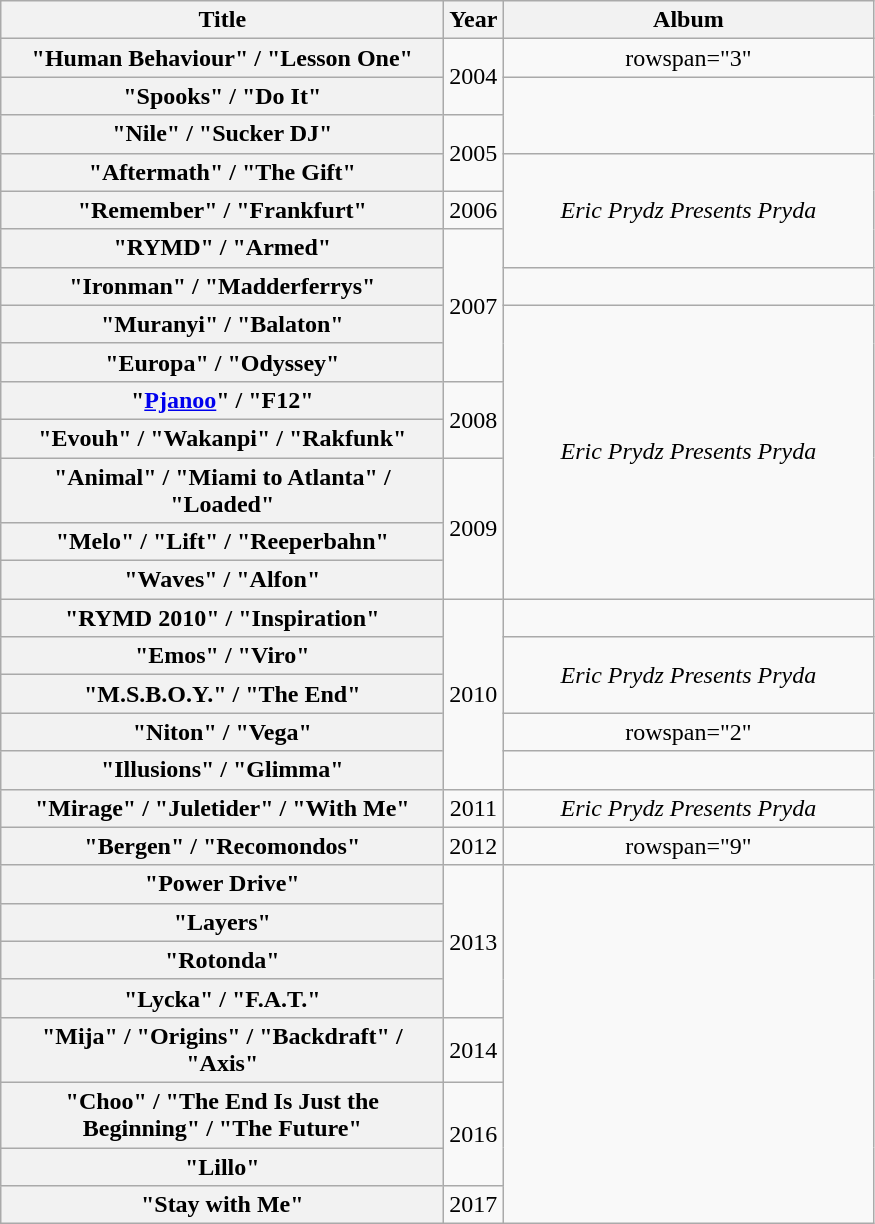<table class="wikitable plainrowheaders" style="text-align:center;">
<tr>
<th scope="col" style="width:18em">Title</th>
<th scope="col" style="width:1em">Year</th>
<th scope="col" style="width:15em">Album</th>
</tr>
<tr>
<th scope="row">"Human Behaviour" / "Lesson One"</th>
<td rowspan="2">2004</td>
<td>rowspan="3" </td>
</tr>
<tr>
<th scope="row">"Spooks" / "Do It"</th>
</tr>
<tr>
<th scope="row">"Nile" / "Sucker DJ"</th>
<td rowspan="2">2005</td>
</tr>
<tr>
<th scope="row">"Aftermath" / "The Gift"</th>
<td rowspan="3"><em>Eric Prydz Presents Pryda</em></td>
</tr>
<tr>
<th scope="row">"Remember" / "Frankfurt"</th>
<td>2006</td>
</tr>
<tr>
<th scope="row">"RYMD" / "Armed"</th>
<td rowspan="4">2007</td>
</tr>
<tr>
<th scope="row">"Ironman" / "Madderferrys"</th>
<td></td>
</tr>
<tr>
<th scope="row">"Muranyi" / "Balaton"</th>
<td rowspan="7"><em>Eric Prydz Presents Pryda</em></td>
</tr>
<tr>
<th scope="row">"Europa" / "Odyssey"</th>
</tr>
<tr>
<th scope="row">"<a href='#'>Pjanoo</a>" / "F12"</th>
<td rowspan="2">2008</td>
</tr>
<tr>
<th scope="row">"Evouh" / "Wakanpi" / "Rakfunk"</th>
</tr>
<tr>
<th scope="row">"Animal" / "Miami to Atlanta" / "Loaded"</th>
<td rowspan="3">2009</td>
</tr>
<tr>
<th scope="row">"Melo" / "Lift" / "Reeperbahn"</th>
</tr>
<tr>
<th scope="row">"Waves" / "Alfon"</th>
</tr>
<tr>
<th scope="row">"RYMD 2010" / "Inspiration"</th>
<td rowspan="5">2010</td>
<td></td>
</tr>
<tr>
<th scope="row">"Emos" / "Viro"</th>
<td rowspan="2"><em>Eric Prydz Presents Pryda</em></td>
</tr>
<tr>
<th scope="row">"M.S.B.O.Y." / "The End"</th>
</tr>
<tr>
<th scope="row">"Niton" / "Vega"</th>
<td>rowspan="2" </td>
</tr>
<tr>
<th scope="row">"Illusions" / "Glimma"</th>
</tr>
<tr>
<th scope="row">"Mirage" / "Juletider" / "With Me"</th>
<td>2011</td>
<td><em>Eric Prydz Presents Pryda</em></td>
</tr>
<tr>
<th scope="row">"Bergen" / "Recomondos"</th>
<td>2012</td>
<td>rowspan="9" </td>
</tr>
<tr>
<th scope="row">"Power Drive"</th>
<td rowspan="4">2013</td>
</tr>
<tr>
<th scope="row">"Layers"</th>
</tr>
<tr>
<th scope="row">"Rotonda"</th>
</tr>
<tr>
<th scope="row">"Lycka" / "F.A.T."</th>
</tr>
<tr>
<th scope="row">"Mija" / "Origins" / "Backdraft" / "Axis"</th>
<td>2014</td>
</tr>
<tr>
<th scope="row">"Choo" / "The End Is Just the Beginning" / "The Future"</th>
<td rowspan="2">2016</td>
</tr>
<tr>
<th scope="row">"Lillo"</th>
</tr>
<tr>
<th scope="row">"Stay with Me"</th>
<td>2017</td>
</tr>
</table>
